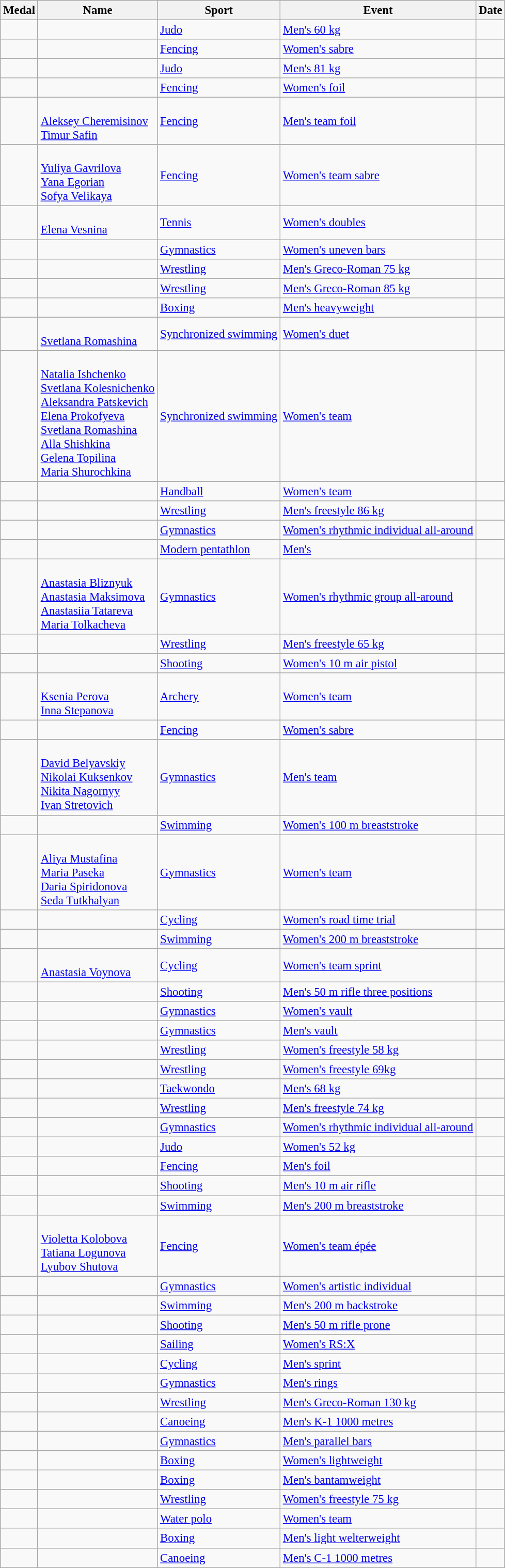<table class="wikitable sortable"  style="font-size:95%">
<tr>
<th>Medal</th>
<th>Name</th>
<th>Sport</th>
<th>Event</th>
<th>Date</th>
</tr>
<tr>
<td></td>
<td></td>
<td><a href='#'>Judo</a></td>
<td><a href='#'>Men's 60 kg</a></td>
<td></td>
</tr>
<tr>
<td></td>
<td></td>
<td><a href='#'>Fencing</a></td>
<td><a href='#'>Women's sabre</a></td>
<td></td>
</tr>
<tr>
<td></td>
<td></td>
<td><a href='#'>Judo</a></td>
<td><a href='#'>Men's 81 kg</a></td>
<td></td>
</tr>
<tr>
<td></td>
<td></td>
<td><a href='#'>Fencing</a></td>
<td><a href='#'>Women's foil</a></td>
<td></td>
</tr>
<tr>
<td></td>
<td><br><a href='#'>Aleksey Cheremisinov</a><br><a href='#'>Timur Safin</a></td>
<td><a href='#'>Fencing</a></td>
<td><a href='#'>Men's team foil</a></td>
<td></td>
</tr>
<tr>
<td></td>
<td><br><a href='#'>Yuliya Gavrilova</a><br><a href='#'>Yana Egorian</a><br><a href='#'>Sofya Velikaya</a></td>
<td><a href='#'>Fencing</a></td>
<td><a href='#'>Women's team sabre</a></td>
<td></td>
</tr>
<tr>
<td></td>
<td><br><a href='#'>Elena Vesnina</a></td>
<td><a href='#'>Tennis</a></td>
<td><a href='#'>Women's doubles</a></td>
<td></td>
</tr>
<tr>
<td></td>
<td></td>
<td><a href='#'>Gymnastics</a></td>
<td><a href='#'>Women's uneven bars</a></td>
<td></td>
</tr>
<tr>
<td></td>
<td></td>
<td><a href='#'>Wrestling</a></td>
<td><a href='#'>Men's Greco-Roman 75 kg</a></td>
<td></td>
</tr>
<tr>
<td></td>
<td></td>
<td><a href='#'>Wrestling</a></td>
<td><a href='#'>Men's Greco-Roman 85 kg</a></td>
<td></td>
</tr>
<tr>
<td></td>
<td></td>
<td><a href='#'>Boxing</a></td>
<td><a href='#'>Men's heavyweight</a></td>
<td></td>
</tr>
<tr>
<td></td>
<td><br><a href='#'>Svetlana Romashina</a></td>
<td><a href='#'>Synchronized swimming</a></td>
<td><a href='#'>Women's duet</a></td>
<td></td>
</tr>
<tr>
<td></td>
<td><br><a href='#'>Natalia Ishchenko</a><br><a href='#'>Svetlana Kolesnichenko</a><br><a href='#'>Aleksandra Patskevich</a><br><a href='#'>Elena Prokofyeva</a><br><a href='#'>Svetlana Romashina</a><br><a href='#'>Alla Shishkina</a><br><a href='#'>Gelena Topilina</a><br><a href='#'>Maria Shurochkina</a></td>
<td><a href='#'>Synchronized swimming</a></td>
<td><a href='#'>Women's team</a></td>
<td></td>
</tr>
<tr>
<td></td>
<td><br></td>
<td><a href='#'>Handball</a></td>
<td><a href='#'>Women's team</a></td>
<td></td>
</tr>
<tr>
<td></td>
<td></td>
<td><a href='#'>Wrestling</a></td>
<td><a href='#'>Men's freestyle 86 kg</a></td>
<td></td>
</tr>
<tr>
<td></td>
<td></td>
<td><a href='#'>Gymnastics</a></td>
<td><a href='#'>Women's rhythmic individual all-around</a></td>
<td></td>
</tr>
<tr>
<td></td>
<td></td>
<td><a href='#'>Modern pentathlon</a></td>
<td><a href='#'>Men's</a></td>
<td></td>
</tr>
<tr>
<td></td>
<td><br><a href='#'>Anastasia Bliznyuk</a><br><a href='#'>Anastasia Maksimova</a><br><a href='#'>Anastasiia Tatareva</a><br><a href='#'>Maria Tolkacheva</a></td>
<td><a href='#'>Gymnastics</a></td>
<td><a href='#'>Women's rhythmic group all-around</a></td>
<td></td>
</tr>
<tr>
<td></td>
<td></td>
<td><a href='#'>Wrestling</a></td>
<td><a href='#'>Men's freestyle 65 kg</a></td>
<td></td>
</tr>
<tr>
<td></td>
<td></td>
<td><a href='#'>Shooting</a></td>
<td><a href='#'>Women's 10 m air pistol</a></td>
<td></td>
</tr>
<tr>
<td></td>
<td><br><a href='#'>Ksenia Perova</a><br><a href='#'>Inna Stepanova</a></td>
<td><a href='#'>Archery</a></td>
<td><a href='#'>Women's team</a></td>
<td></td>
</tr>
<tr>
<td></td>
<td></td>
<td><a href='#'>Fencing</a></td>
<td><a href='#'>Women's sabre</a></td>
<td></td>
</tr>
<tr>
<td></td>
<td><br><a href='#'>David Belyavskiy</a><br><a href='#'>Nikolai Kuksenkov</a><br><a href='#'>Nikita Nagornyy</a><br><a href='#'>Ivan Stretovich</a></td>
<td><a href='#'>Gymnastics</a></td>
<td><a href='#'>Men's team</a></td>
<td></td>
</tr>
<tr>
<td></td>
<td></td>
<td><a href='#'>Swimming</a></td>
<td><a href='#'>Women's 100 m breaststroke</a></td>
<td></td>
</tr>
<tr>
<td></td>
<td><br><a href='#'>Aliya Mustafina</a><br><a href='#'>Maria Paseka</a><br><a href='#'>Daria Spiridonova</a><br><a href='#'>Seda Tutkhalyan</a></td>
<td><a href='#'>Gymnastics</a></td>
<td><a href='#'>Women's team</a></td>
<td></td>
</tr>
<tr>
<td></td>
<td></td>
<td><a href='#'>Cycling</a></td>
<td><a href='#'>Women's road time trial</a></td>
<td></td>
</tr>
<tr>
<td></td>
<td></td>
<td><a href='#'>Swimming</a></td>
<td><a href='#'>Women's 200 m breaststroke</a></td>
<td></td>
</tr>
<tr>
<td></td>
<td><br><a href='#'>Anastasia Voynova</a></td>
<td><a href='#'>Cycling</a></td>
<td><a href='#'>Women's team sprint</a></td>
<td></td>
</tr>
<tr>
<td></td>
<td></td>
<td><a href='#'>Shooting</a></td>
<td><a href='#'>Men's 50 m rifle three positions</a></td>
<td></td>
</tr>
<tr>
<td></td>
<td></td>
<td><a href='#'>Gymnastics</a></td>
<td><a href='#'>Women's vault</a></td>
<td></td>
</tr>
<tr>
<td></td>
<td></td>
<td><a href='#'>Gymnastics</a></td>
<td><a href='#'>Men's vault</a></td>
<td></td>
</tr>
<tr>
<td></td>
<td></td>
<td><a href='#'>Wrestling</a></td>
<td><a href='#'>Women's freestyle 58 kg</a></td>
<td></td>
</tr>
<tr>
<td></td>
<td></td>
<td><a href='#'>Wrestling</a></td>
<td><a href='#'>Women's freestyle 69kg</a></td>
<td></td>
</tr>
<tr>
<td></td>
<td></td>
<td><a href='#'>Taekwondo</a></td>
<td><a href='#'>Men's 68 kg</a></td>
<td></td>
</tr>
<tr>
<td></td>
<td></td>
<td><a href='#'>Wrestling</a></td>
<td><a href='#'>Men's freestyle 74 kg</a></td>
<td></td>
</tr>
<tr>
<td></td>
<td></td>
<td><a href='#'>Gymnastics</a></td>
<td><a href='#'>Women's rhythmic individual all-around</a></td>
<td></td>
</tr>
<tr>
<td></td>
<td></td>
<td><a href='#'>Judo</a></td>
<td><a href='#'>Women's 52 kg</a></td>
<td></td>
</tr>
<tr>
<td></td>
<td></td>
<td><a href='#'>Fencing</a></td>
<td><a href='#'>Men's foil</a></td>
<td></td>
</tr>
<tr>
<td></td>
<td></td>
<td><a href='#'>Shooting</a></td>
<td><a href='#'>Men's 10 m air rifle</a></td>
<td></td>
</tr>
<tr>
<td></td>
<td></td>
<td><a href='#'>Swimming</a></td>
<td><a href='#'>Men's 200 m breaststroke</a></td>
<td></td>
</tr>
<tr>
<td></td>
<td><br><a href='#'>Violetta Kolobova</a><br><a href='#'>Tatiana Logunova</a><br><a href='#'>Lyubov Shutova</a></td>
<td><a href='#'>Fencing</a></td>
<td><a href='#'>Women's team épée</a></td>
<td></td>
</tr>
<tr>
<td></td>
<td></td>
<td><a href='#'>Gymnastics</a></td>
<td><a href='#'>Women's artistic individual</a></td>
<td></td>
</tr>
<tr>
<td></td>
<td></td>
<td><a href='#'>Swimming</a></td>
<td><a href='#'>Men's 200 m backstroke</a></td>
<td></td>
</tr>
<tr>
<td></td>
<td></td>
<td><a href='#'>Shooting</a></td>
<td><a href='#'>Men's 50 m rifle prone</a></td>
<td></td>
</tr>
<tr>
<td></td>
<td></td>
<td><a href='#'>Sailing</a></td>
<td><a href='#'>Women's RS:X</a></td>
<td></td>
</tr>
<tr>
<td></td>
<td></td>
<td><a href='#'>Cycling</a></td>
<td><a href='#'>Men's sprint</a></td>
<td></td>
</tr>
<tr>
<td></td>
<td></td>
<td><a href='#'>Gymnastics</a></td>
<td><a href='#'>Men's rings</a></td>
<td></td>
</tr>
<tr>
<td></td>
<td></td>
<td><a href='#'>Wrestling</a></td>
<td><a href='#'>Men's Greco-Roman 130 kg</a></td>
<td></td>
</tr>
<tr>
<td></td>
<td></td>
<td><a href='#'>Canoeing</a></td>
<td><a href='#'>Men's K-1 1000 metres</a></td>
<td></td>
</tr>
<tr>
<td></td>
<td></td>
<td><a href='#'>Gymnastics</a></td>
<td><a href='#'>Men's parallel bars</a></td>
<td></td>
</tr>
<tr>
<td></td>
<td></td>
<td><a href='#'>Boxing</a></td>
<td><a href='#'>Women's lightweight</a></td>
<td></td>
</tr>
<tr>
<td></td>
<td></td>
<td><a href='#'>Boxing</a></td>
<td><a href='#'>Men's bantamweight</a></td>
<td></td>
</tr>
<tr>
<td></td>
<td></td>
<td><a href='#'>Wrestling</a></td>
<td><a href='#'>Women's freestyle 75 kg</a></td>
<td></td>
</tr>
<tr>
<td></td>
<td><br></td>
<td><a href='#'>Water polo</a></td>
<td><a href='#'>Women's team</a></td>
<td></td>
</tr>
<tr>
<td></td>
<td></td>
<td><a href='#'>Boxing</a></td>
<td><a href='#'>Men's light welterweight</a></td>
<td></td>
</tr>
<tr>
<td></td>
<td></td>
<td><a href='#'>Canoeing</a></td>
<td><a href='#'>Men's C-1 1000 metres</a></td>
<td></td>
</tr>
</table>
